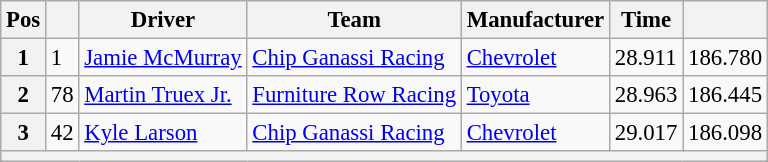<table class="wikitable" style="font-size:95%">
<tr>
<th>Pos</th>
<th></th>
<th>Driver</th>
<th>Team</th>
<th>Manufacturer</th>
<th>Time</th>
<th></th>
</tr>
<tr>
<th>1</th>
<td>1</td>
<td><a href='#'>Jamie McMurray</a></td>
<td><a href='#'>Chip Ganassi Racing</a></td>
<td><a href='#'>Chevrolet</a></td>
<td>28.911</td>
<td>186.780</td>
</tr>
<tr>
<th>2</th>
<td>78</td>
<td><a href='#'>Martin Truex Jr.</a></td>
<td><a href='#'>Furniture Row Racing</a></td>
<td><a href='#'>Toyota</a></td>
<td>28.963</td>
<td>186.445</td>
</tr>
<tr>
<th>3</th>
<td>42</td>
<td><a href='#'>Kyle Larson</a></td>
<td><a href='#'>Chip Ganassi Racing</a></td>
<td><a href='#'>Chevrolet</a></td>
<td>29.017</td>
<td>186.098</td>
</tr>
<tr>
<th colspan="7"></th>
</tr>
</table>
